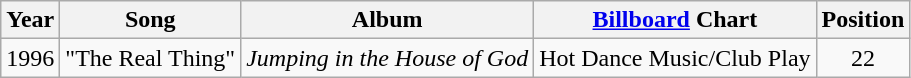<table class="wikitable">
<tr>
<th>Year</th>
<th>Song</th>
<th>Album</th>
<th><a href='#'>Billboard</a> Chart</th>
<th>Position</th>
</tr>
<tr>
<td>1996</td>
<td>"The Real Thing"</td>
<td><em>Jumping in the House of God</em></td>
<td>Hot Dance Music/Club Play</td>
<td align="center">22</td>
</tr>
</table>
